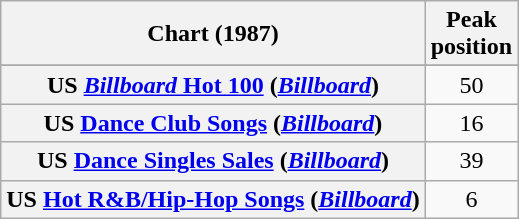<table class="wikitable sortable plainrowheaders" style="text-align:center">
<tr>
<th scope="col">Chart (1987)</th>
<th scope="col">Peak<br>position</th>
</tr>
<tr>
</tr>
<tr>
</tr>
<tr>
<th scope="row">US <a href='#'><em>Billboard</em> Hot 100</a> (<em><a href='#'>Billboard</a></em>)</th>
<td>50</td>
</tr>
<tr>
<th scope="row">US <a href='#'>Dance Club Songs</a> (<em><a href='#'>Billboard</a></em>)</th>
<td>16</td>
</tr>
<tr>
<th scope="row">US <a href='#'>Dance Singles Sales</a> (<em><a href='#'>Billboard</a></em>)</th>
<td>39</td>
</tr>
<tr>
<th scope="row">US <a href='#'>Hot R&B/Hip-Hop Songs</a> (<em><a href='#'>Billboard</a></em>)</th>
<td>6</td>
</tr>
</table>
